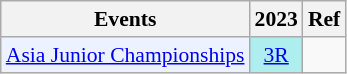<table style='font-size: 90%; text-align:center;' class='wikitable'>
<tr>
<th>Events</th>
<th>2023</th>
<th>Ref</th>
</tr>
<tr>
<td bgcolor="#ECF2FF"; align="left"><a href='#'>Asia Junior Championships</a></td>
<td bgcolor=AFEEEE><a href='#'>3R</a></td>
<td></td>
</tr>
</table>
